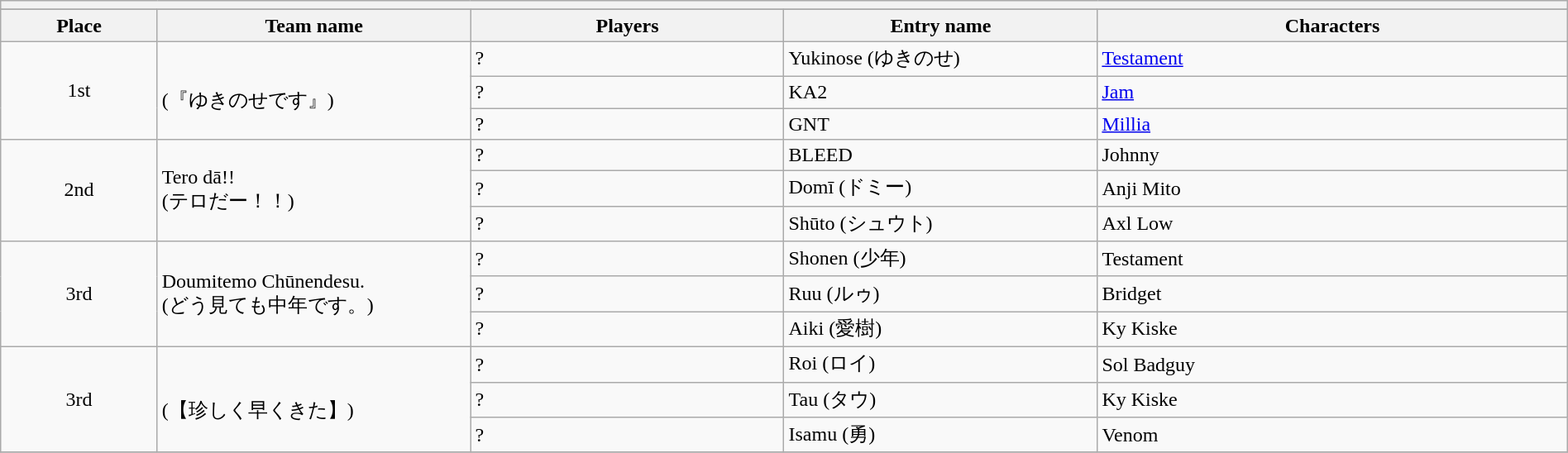<table class="wikitable" width=100%>
<tr>
<th colspan=5></th>
</tr>
<tr bgcolor="#dddddd">
</tr>
<tr>
<th width=10%>Place</th>
<th width=20%>Team name</th>
<th width=20%>Players</th>
<th width=20%>Entry name</th>
<th width=30%>Characters</th>
</tr>
<tr>
<td align=center rowspan="3">1st</td>
<td rowspan="3"><br>(『ゆきのせです』)</td>
<td>?</td>
<td>Yukinose (ゆきのせ)</td>
<td><a href='#'>Testament</a></td>
</tr>
<tr>
<td>?</td>
<td>KA2</td>
<td><a href='#'>Jam</a></td>
</tr>
<tr>
<td>?</td>
<td>GNT</td>
<td><a href='#'>Millia</a></td>
</tr>
<tr>
<td align=center rowspan="3">2nd</td>
<td rowspan="3">Tero dā!!<br>(テロだー！！)</td>
<td>?</td>
<td>BLEED</td>
<td>Johnny</td>
</tr>
<tr>
<td>?</td>
<td>Domī (ドミー)</td>
<td>Anji Mito</td>
</tr>
<tr>
<td>?</td>
<td>Shūto (シュウト)</td>
<td>Axl Low</td>
</tr>
<tr>
<td align=center rowspan="3">3rd</td>
<td rowspan="3">Doumitemo Chūnendesu.<br>(どう見ても中年です。)</td>
<td>?</td>
<td>Shonen (少年)</td>
<td>Testament</td>
</tr>
<tr>
<td>?</td>
<td>Ruu (ルゥ)</td>
<td>Bridget</td>
</tr>
<tr>
<td>?</td>
<td>Aiki (愛樹)</td>
<td>Ky Kiske</td>
</tr>
<tr>
<td align=center rowspan="3">3rd</td>
<td rowspan="3"><br>(【珍しく早くきた】)</td>
<td>?</td>
<td>Roi (ロイ)</td>
<td>Sol Badguy</td>
</tr>
<tr>
<td>?</td>
<td>Tau (タウ)</td>
<td>Ky Kiske</td>
</tr>
<tr>
<td>?</td>
<td>Isamu (勇)</td>
<td>Venom</td>
</tr>
<tr>
</tr>
</table>
